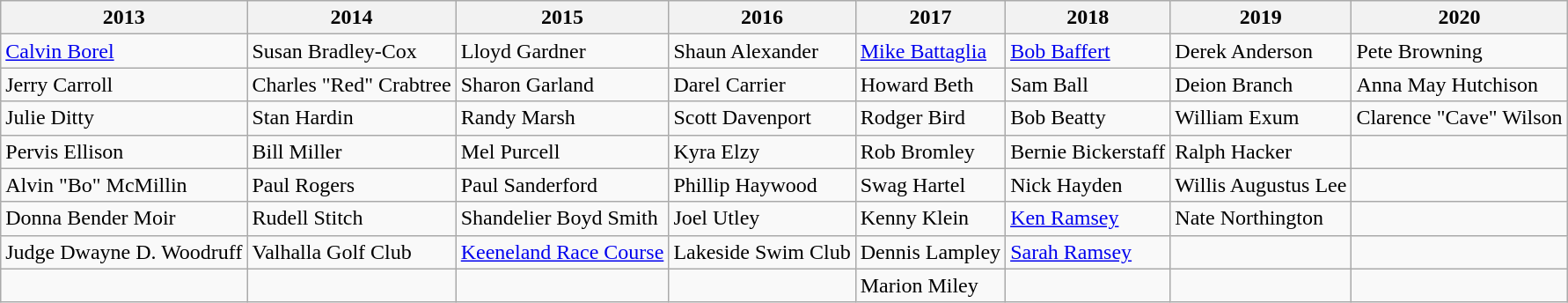<table class="wikitable">
<tr>
<th>2013</th>
<th>2014</th>
<th>2015</th>
<th>2016</th>
<th>2017</th>
<th>2018</th>
<th>2019</th>
<th>2020</th>
</tr>
<tr>
<td><a href='#'>Calvin Borel</a></td>
<td>Susan Bradley-Cox</td>
<td>Lloyd Gardner</td>
<td>Shaun Alexander</td>
<td><a href='#'>Mike Battaglia</a></td>
<td><a href='#'>Bob Baffert</a></td>
<td>Derek Anderson</td>
<td>Pete Browning</td>
</tr>
<tr>
<td>Jerry Carroll</td>
<td>Charles "Red" Crabtree</td>
<td>Sharon Garland</td>
<td>Darel Carrier</td>
<td>Howard Beth</td>
<td>Sam Ball</td>
<td>Deion Branch</td>
<td>Anna May Hutchison</td>
</tr>
<tr>
<td>Julie Ditty</td>
<td>Stan Hardin</td>
<td>Randy Marsh</td>
<td>Scott Davenport</td>
<td>Rodger Bird</td>
<td>Bob Beatty</td>
<td>William Exum</td>
<td>Clarence "Cave" Wilson</td>
</tr>
<tr>
<td>Pervis Ellison</td>
<td>Bill Miller</td>
<td>Mel Purcell</td>
<td>Kyra Elzy</td>
<td>Rob Bromley</td>
<td>Bernie Bickerstaff</td>
<td>Ralph Hacker</td>
<td></td>
</tr>
<tr>
<td>Alvin "Bo" McMillin</td>
<td>Paul Rogers</td>
<td>Paul Sanderford</td>
<td>Phillip Haywood</td>
<td>Swag Hartel</td>
<td>Nick Hayden</td>
<td>Willis Augustus Lee</td>
<td></td>
</tr>
<tr>
<td>Donna Bender Moir</td>
<td>Rudell Stitch</td>
<td>Shandelier Boyd Smith</td>
<td>Joel Utley</td>
<td>Kenny Klein</td>
<td><a href='#'>Ken Ramsey</a></td>
<td>Nate Northington</td>
<td></td>
</tr>
<tr>
<td>Judge Dwayne D. Woodruff</td>
<td>Valhalla Golf Club</td>
<td><a href='#'>Keeneland Race Course</a></td>
<td>Lakeside Swim Club</td>
<td>Dennis Lampley</td>
<td><a href='#'>Sarah Ramsey</a></td>
<td></td>
<td></td>
</tr>
<tr>
<td></td>
<td></td>
<td></td>
<td></td>
<td>Marion Miley</td>
<td></td>
<td></td>
<td></td>
</tr>
</table>
